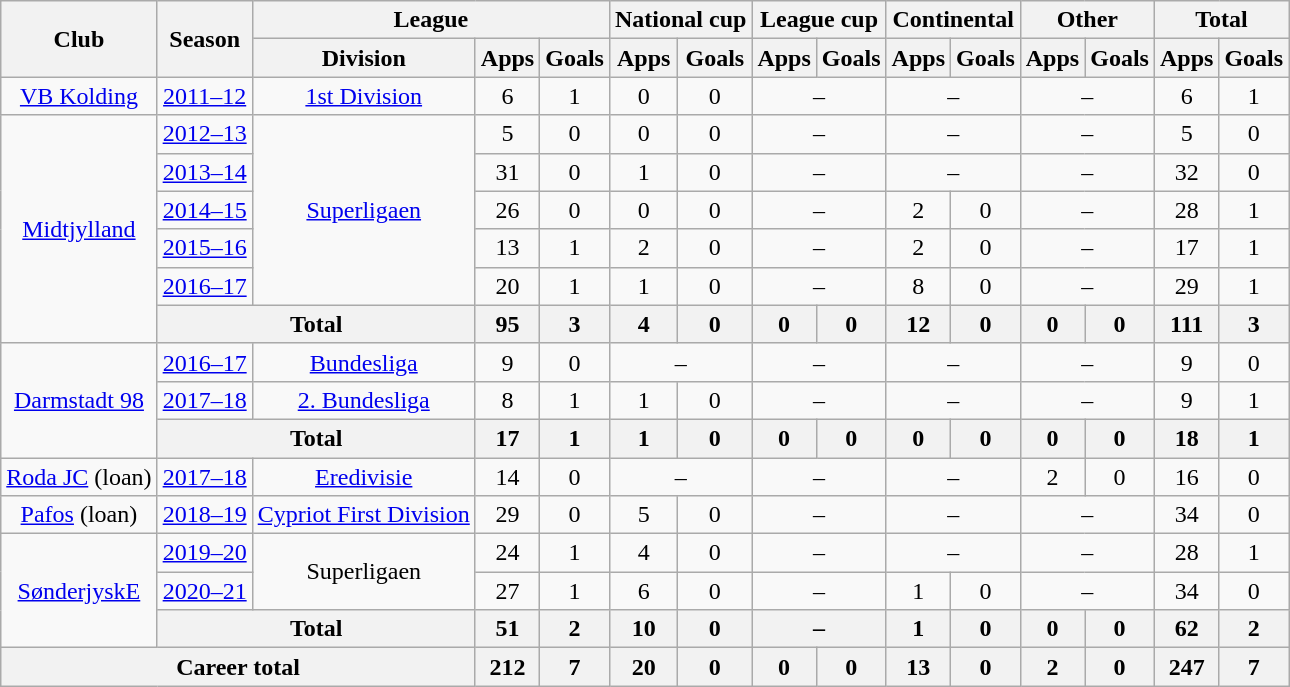<table class="wikitable" style="text-align:center">
<tr>
<th rowspan="2">Club</th>
<th rowspan="2">Season</th>
<th colspan="3">League</th>
<th colspan="2">National cup</th>
<th colspan="2">League cup</th>
<th colspan="2">Continental</th>
<th colspan="2">Other</th>
<th colspan="2">Total</th>
</tr>
<tr>
<th>Division</th>
<th>Apps</th>
<th>Goals</th>
<th>Apps</th>
<th>Goals</th>
<th>Apps</th>
<th>Goals</th>
<th>Apps</th>
<th>Goals</th>
<th>Apps</th>
<th>Goals</th>
<th>Apps</th>
<th>Goals</th>
</tr>
<tr>
<td><a href='#'>VB Kolding</a></td>
<td><a href='#'>2011–12</a></td>
<td><a href='#'>1st Division</a></td>
<td>6</td>
<td>1</td>
<td>0</td>
<td>0</td>
<td colspan="2">–</td>
<td colspan="2">–</td>
<td colspan="2">–</td>
<td>6</td>
<td>1</td>
</tr>
<tr>
<td rowspan="6"><a href='#'>Midtjylland</a></td>
<td><a href='#'>2012–13</a></td>
<td rowspan="5"><a href='#'>Superligaen</a></td>
<td>5</td>
<td>0</td>
<td>0</td>
<td>0</td>
<td colspan="2">–</td>
<td colspan="2">–</td>
<td colspan="2">–</td>
<td>5</td>
<td>0</td>
</tr>
<tr>
<td><a href='#'>2013–14</a></td>
<td>31</td>
<td>0</td>
<td>1</td>
<td>0</td>
<td colspan="2">–</td>
<td colspan="2">–</td>
<td colspan="2">–</td>
<td>32</td>
<td>0</td>
</tr>
<tr>
<td><a href='#'>2014–15</a></td>
<td>26</td>
<td>0</td>
<td>0</td>
<td>0</td>
<td colspan="2">–</td>
<td>2</td>
<td>0</td>
<td colspan="2">–</td>
<td>28</td>
<td>1</td>
</tr>
<tr>
<td><a href='#'>2015–16</a></td>
<td>13</td>
<td>1</td>
<td>2</td>
<td>0</td>
<td colspan="2">–</td>
<td>2</td>
<td>0</td>
<td colspan="2">–</td>
<td>17</td>
<td>1</td>
</tr>
<tr>
<td><a href='#'>2016–17</a></td>
<td>20</td>
<td>1</td>
<td>1</td>
<td>0</td>
<td colspan="2">–</td>
<td>8</td>
<td>0</td>
<td colspan="2">–</td>
<td>29</td>
<td>1</td>
</tr>
<tr>
<th colspan="2">Total</th>
<th>95</th>
<th>3</th>
<th>4</th>
<th>0</th>
<th>0</th>
<th>0</th>
<th>12</th>
<th>0</th>
<th>0</th>
<th>0</th>
<th>111</th>
<th>3</th>
</tr>
<tr>
<td rowspan="3"><a href='#'>Darmstadt 98</a></td>
<td><a href='#'>2016–17</a></td>
<td><a href='#'>Bundesliga</a></td>
<td>9</td>
<td>0</td>
<td colspan="2">–</td>
<td colspan="2">–</td>
<td colspan="2">–</td>
<td colspan="2">–</td>
<td>9</td>
<td>0</td>
</tr>
<tr>
<td><a href='#'>2017–18</a></td>
<td><a href='#'>2. Bundesliga</a></td>
<td>8</td>
<td>1</td>
<td>1</td>
<td>0</td>
<td colspan="2">–</td>
<td colspan="2">–</td>
<td colspan="2">–</td>
<td>9</td>
<td>1</td>
</tr>
<tr>
<th colspan="2">Total</th>
<th>17</th>
<th>1</th>
<th>1</th>
<th>0</th>
<th>0</th>
<th>0</th>
<th>0</th>
<th>0</th>
<th>0</th>
<th>0</th>
<th>18</th>
<th>1</th>
</tr>
<tr>
<td><a href='#'>Roda JC</a> (loan)</td>
<td><a href='#'>2017–18</a></td>
<td><a href='#'>Eredivisie</a></td>
<td>14</td>
<td>0</td>
<td colspan="2">–</td>
<td colspan="2">–</td>
<td colspan="2">–</td>
<td>2</td>
<td>0</td>
<td>16</td>
<td>0</td>
</tr>
<tr>
<td><a href='#'>Pafos</a> (loan)</td>
<td><a href='#'>2018–19</a></td>
<td><a href='#'>Cypriot First Division</a></td>
<td>29</td>
<td>0</td>
<td>5</td>
<td>0</td>
<td colspan="2">–</td>
<td colspan="2">–</td>
<td colspan="2">–</td>
<td>34</td>
<td>0</td>
</tr>
<tr>
<td rowspan="3"><a href='#'>SønderjyskE</a></td>
<td><a href='#'>2019–20</a></td>
<td rowspan="2">Superligaen</td>
<td>24</td>
<td>1</td>
<td>4</td>
<td>0</td>
<td colspan="2">–</td>
<td colspan="2">–</td>
<td colspan="2">–</td>
<td>28</td>
<td>1</td>
</tr>
<tr>
<td><a href='#'>2020–21</a></td>
<td>27</td>
<td>1</td>
<td>6</td>
<td>0</td>
<td colspan="2">–</td>
<td>1</td>
<td>0</td>
<td colspan="2">–</td>
<td>34</td>
<td>0</td>
</tr>
<tr>
<th colspan="2">Total</th>
<th>51</th>
<th>2</th>
<th>10</th>
<th>0</th>
<th colspan="2">–</th>
<th>1</th>
<th>0</th>
<th>0</th>
<th>0</th>
<th>62</th>
<th>2</th>
</tr>
<tr>
<th colspan="3">Career total</th>
<th>212</th>
<th>7</th>
<th>20</th>
<th>0</th>
<th>0</th>
<th>0</th>
<th>13</th>
<th>0</th>
<th>2</th>
<th>0</th>
<th>247</th>
<th>7</th>
</tr>
</table>
